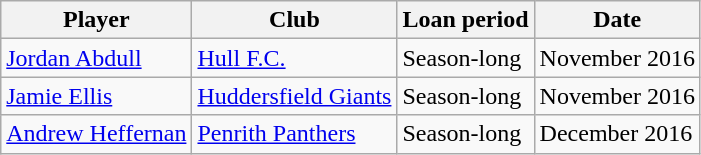<table class="wikitable">
<tr>
<th>Player</th>
<th>Club</th>
<th>Loan period</th>
<th>Date</th>
</tr>
<tr>
<td> <a href='#'>Jordan Abdull</a></td>
<td> <a href='#'>Hull F.C.</a></td>
<td>Season-long</td>
<td>November 2016</td>
</tr>
<tr>
<td> <a href='#'>Jamie Ellis</a></td>
<td> <a href='#'>Huddersfield Giants</a></td>
<td>Season-long</td>
<td>November 2016</td>
</tr>
<tr>
<td> <a href='#'>Andrew Heffernan</a></td>
<td> <a href='#'>Penrith Panthers</a></td>
<td>Season-long</td>
<td>December 2016</td>
</tr>
</table>
